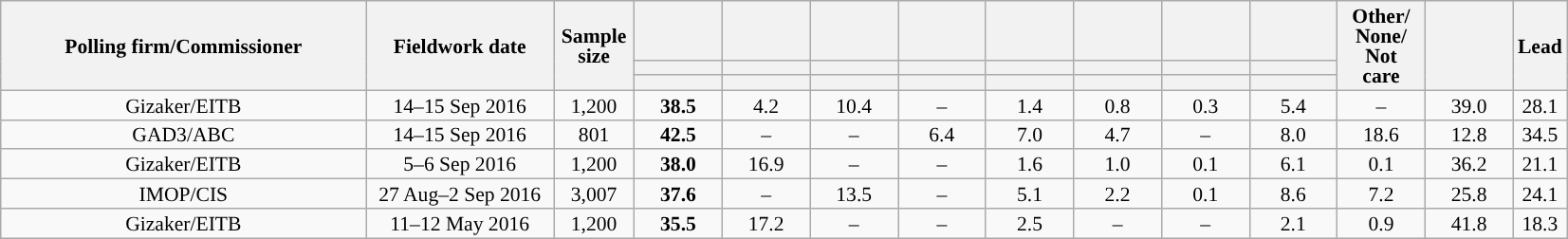<table class="wikitable collapsible collapsed" style="text-align:center; font-size:90%; line-height:14px;">
<tr style="height:42px;">
<th style="width:250px;" rowspan="3">Polling firm/Commissioner</th>
<th style="width:125px;" rowspan="3">Fieldwork date</th>
<th style="width:50px;" rowspan="3">Sample size</th>
<th style="width:55px;"></th>
<th style="width:55px;"></th>
<th style="width:55px;"></th>
<th style="width:55px;"></th>
<th style="width:55px;"></th>
<th style="width:55px;"></th>
<th style="width:55px;"></th>
<th style="width:55px;"></th>
<th style="width:55px;" rowspan="3">Other/<br>None/<br>Not<br>care</th>
<th style="width:55px;" rowspan="3"></th>
<th style="width:30px;" rowspan="3">Lead</th>
</tr>
<tr>
<th style="color:inherit;background:"></th>
<th style="color:inherit;background:"></th>
<th style="color:inherit;background:"></th>
<th style="color:inherit;background:"></th>
<th style="color:inherit;background:"></th>
<th style="color:inherit;background:"></th>
<th style="color:inherit;background:"></th>
<th style="color:inherit;background:"></th>
</tr>
<tr>
<th></th>
<th></th>
<th></th>
<th></th>
<th></th>
<th></th>
<th></th>
<th></th>
</tr>
<tr>
<td>Gizaker/EITB</td>
<td>14–15 Sep 2016</td>
<td>1,200</td>
<td><strong>38.5</strong></td>
<td>4.2</td>
<td>10.4</td>
<td>–</td>
<td>1.4</td>
<td>0.8</td>
<td>0.3</td>
<td>5.4</td>
<td>–</td>
<td>39.0</td>
<td style="background:">28.1</td>
</tr>
<tr>
<td>GAD3/ABC</td>
<td>14–15 Sep 2016</td>
<td>801</td>
<td><strong>42.5</strong></td>
<td>–</td>
<td>–</td>
<td>6.4</td>
<td>7.0</td>
<td>4.7</td>
<td>–</td>
<td>8.0</td>
<td>18.6</td>
<td>12.8</td>
<td style="background:">34.5</td>
</tr>
<tr>
<td>Gizaker/EITB</td>
<td>5–6 Sep 2016</td>
<td>1,200</td>
<td><strong>38.0</strong></td>
<td>16.9</td>
<td>–</td>
<td>–</td>
<td>1.6</td>
<td>1.0</td>
<td>0.1</td>
<td>6.1</td>
<td>0.1</td>
<td>36.2</td>
<td style="background:">21.1</td>
</tr>
<tr>
<td>IMOP/CIS</td>
<td>27 Aug–2 Sep 2016</td>
<td>3,007</td>
<td><strong>37.6</strong></td>
<td>–</td>
<td>13.5</td>
<td>–</td>
<td>5.1</td>
<td>2.2</td>
<td>0.1</td>
<td>8.6</td>
<td>7.2</td>
<td>25.8</td>
<td style="background:">24.1</td>
</tr>
<tr>
<td>Gizaker/EITB</td>
<td>11–12 May 2016</td>
<td>1,200</td>
<td><strong>35.5</strong></td>
<td>17.2</td>
<td>–</td>
<td>–</td>
<td>2.5</td>
<td>–</td>
<td>–</td>
<td>2.1</td>
<td>0.9</td>
<td>41.8</td>
<td style="background:">18.3</td>
</tr>
</table>
